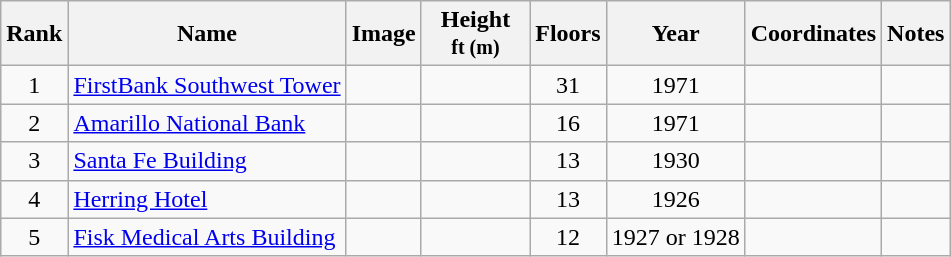<table class="wikitable plainrowheaders sortable">
<tr>
<th scope="col" class="unsortable">Rank</th>
<th scope="col">Name</th>
<th scope="col" class="unsortable">Image</th>
<th scope="col" width="65px">Height<br><small>ft (m)</small></th>
<th scope="col">Floors</th>
<th scope="col">Year</th>
<th scope="col">Coordinates</th>
<th scope="col" class="unsortable">Notes</th>
</tr>
<tr>
<td align="center">1</td>
<td scope="row"><a href='#'>FirstBank Southwest Tower</a></td>
<td></td>
<td align="center"></td>
<td align="center">31</td>
<td align="center">1971</td>
<td align="center"></td>
<td></td>
</tr>
<tr>
<td align="center">2</td>
<td scope="row"><a href='#'>Amarillo National Bank</a></td>
<td></td>
<td align="center"></td>
<td align="center">16</td>
<td align="center">1971</td>
<td align="center"></td>
<td></td>
</tr>
<tr>
<td align="center">3</td>
<td scope="row"><a href='#'>Santa Fe Building</a></td>
<td></td>
<td align="center"></td>
<td align="center">13</td>
<td align="center">1930</td>
<td align="center"></td>
<td></td>
</tr>
<tr>
<td align="center">4</td>
<td scope="row"><a href='#'>Herring Hotel</a></td>
<td></td>
<td align="center"></td>
<td align="center">13</td>
<td align="center">1926</td>
<td align="center"></td>
<td></td>
</tr>
<tr>
<td align="center">5</td>
<td scope="row"><a href='#'>Fisk Medical Arts Building</a></td>
<td></td>
<td align="center"></td>
<td align="center">12</td>
<td align="center">1927 or 1928</td>
<td align="center"></td>
<td></td>
</tr>
</table>
